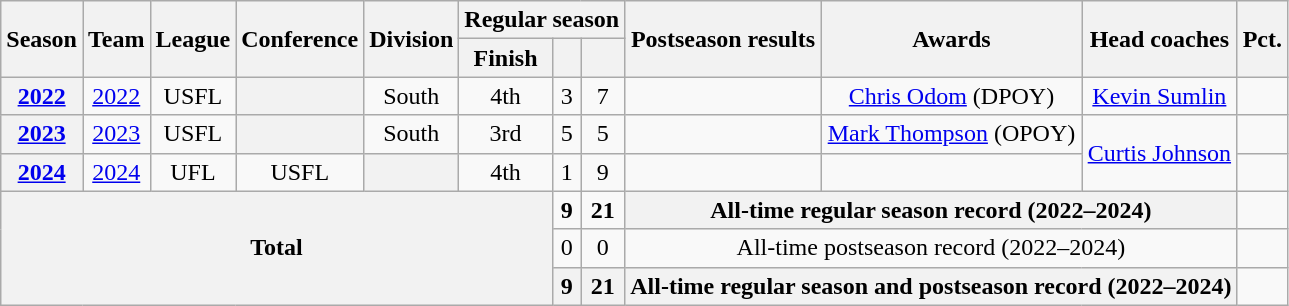<table class="wikitable" style="text-align:center">
<tr>
<th rowspan="2">Season</th>
<th rowspan="2">Team</th>
<th rowspan="2">League</th>
<th rowspan="2">Conference</th>
<th rowspan="2">Division</th>
<th colspan="3">Regular season</th>
<th rowspan="2">Postseason results</th>
<th rowspan="2">Awards</th>
<th rowspan="2">Head coaches</th>
<th rowspan="2">Pct.</th>
</tr>
<tr>
<th>Finish</th>
<th></th>
<th></th>
</tr>
<tr>
<th><a href='#'>2022</a></th>
<td><a href='#'>2022</a></td>
<td>USFL</td>
<th></th>
<td>South</td>
<td bgcolor=>4th</td>
<td bgcolor=>3</td>
<td bgcolor=>7</td>
<td bgcolor=></td>
<td><a href='#'>Chris Odom</a> (DPOY)</td>
<td><a href='#'>Kevin Sumlin</a></td>
<td></td>
</tr>
<tr>
<th><a href='#'>2023</a></th>
<td><a href='#'>2023</a></td>
<td>USFL</td>
<th></th>
<td>South</td>
<td bgcolor=>3rd</td>
<td bgcolor=>5</td>
<td bgcolor=>5</td>
<td bgcolor=></td>
<td><a href='#'>Mark Thompson</a> (OPOY)</td>
<td rowspan="2"><a href='#'>Curtis Johnson</a></td>
<td></td>
</tr>
<tr>
<th><a href='#'>2024</a></th>
<td><a href='#'>2024</a></td>
<td>UFL</td>
<td>USFL</td>
<th></th>
<td>4th</td>
<td>1</td>
<td>9</td>
<td></td>
<td></td>
<td></td>
</tr>
<tr>
<th rowspan="3" colspan="6">Total</th>
<td><strong>9</strong></td>
<td><strong>21</strong></td>
<th colspan="3">All-time regular season record (2022–2024)</th>
<td></td>
</tr>
<tr>
<td>0</td>
<td>0</td>
<td colspan="3">All-time postseason record (2022–2024)</td>
<td></td>
</tr>
<tr>
<th>9</th>
<th>21</th>
<th colspan="3">All-time regular season and postseason record (2022–2024)</th>
<td></td>
</tr>
</table>
